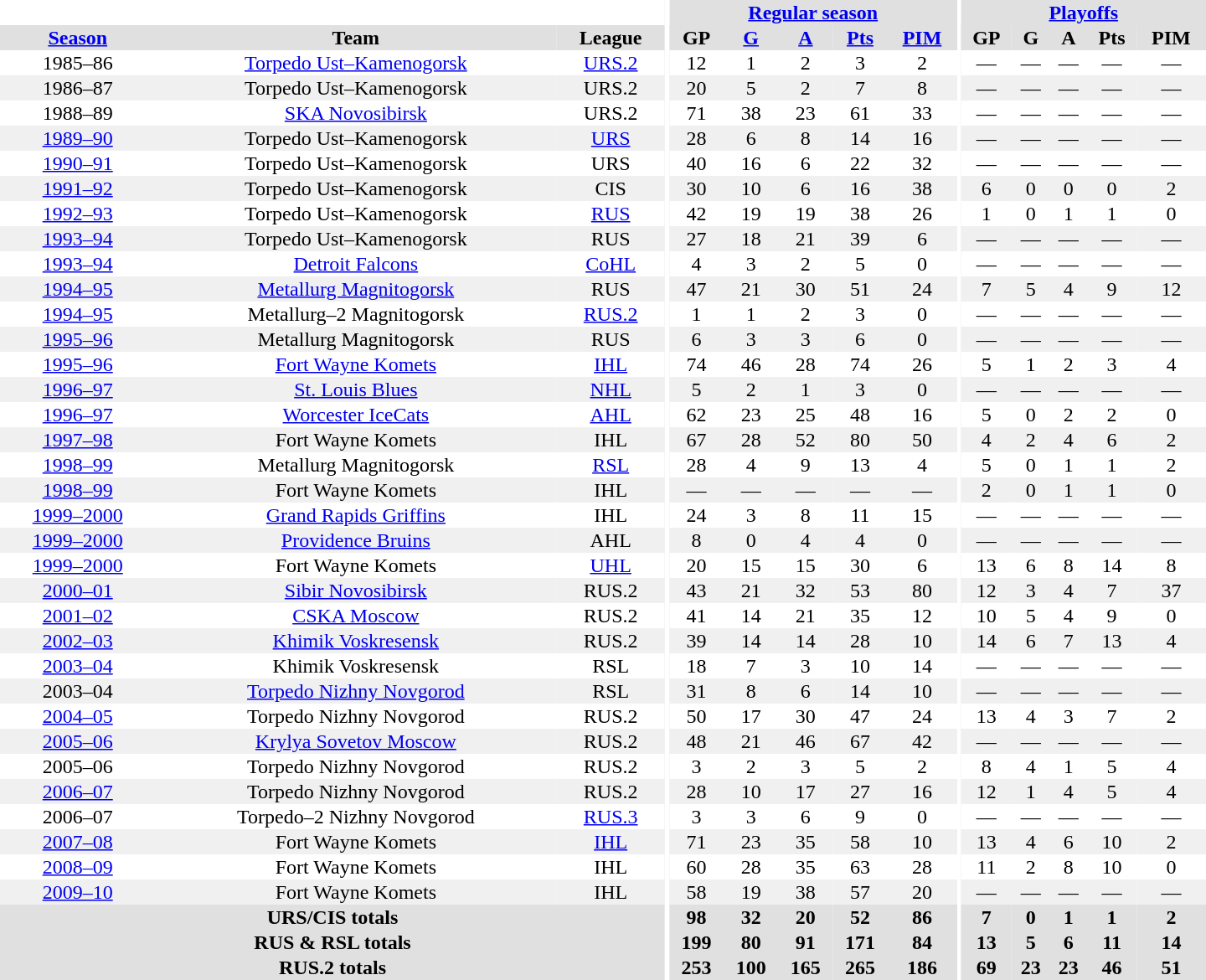<table border="0" cellpadding="1" cellspacing="0" style="text-align:center; width:60em">
<tr bgcolor="#e0e0e0">
<th colspan="3" bgcolor="#ffffff"></th>
<th rowspan="99" bgcolor="#ffffff"></th>
<th colspan="5"><a href='#'>Regular season</a></th>
<th rowspan="99" bgcolor="#ffffff"></th>
<th colspan="5"><a href='#'>Playoffs</a></th>
</tr>
<tr bgcolor="#e0e0e0">
<th><a href='#'>Season</a></th>
<th>Team</th>
<th>League</th>
<th>GP</th>
<th><a href='#'>G</a></th>
<th><a href='#'>A</a></th>
<th><a href='#'>Pts</a></th>
<th><a href='#'>PIM</a></th>
<th>GP</th>
<th>G</th>
<th>A</th>
<th>Pts</th>
<th>PIM</th>
</tr>
<tr>
<td>1985–86</td>
<td><a href='#'>Torpedo Ust–Kamenogorsk</a></td>
<td><a href='#'>URS.2</a></td>
<td>12</td>
<td>1</td>
<td>2</td>
<td>3</td>
<td>2</td>
<td>—</td>
<td>—</td>
<td>—</td>
<td>—</td>
<td>—</td>
</tr>
<tr bgcolor="#f0f0f0">
<td>1986–87</td>
<td>Torpedo Ust–Kamenogorsk</td>
<td>URS.2</td>
<td>20</td>
<td>5</td>
<td>2</td>
<td>7</td>
<td>8</td>
<td>—</td>
<td>—</td>
<td>—</td>
<td>—</td>
<td>—</td>
</tr>
<tr>
<td>1988–89</td>
<td><a href='#'>SKA Novosibirsk</a></td>
<td>URS.2</td>
<td>71</td>
<td>38</td>
<td>23</td>
<td>61</td>
<td>33</td>
<td>—</td>
<td>—</td>
<td>—</td>
<td>—</td>
<td>—</td>
</tr>
<tr bgcolor="#f0f0f0">
<td><a href='#'>1989–90</a></td>
<td>Torpedo Ust–Kamenogorsk</td>
<td><a href='#'>URS</a></td>
<td>28</td>
<td>6</td>
<td>8</td>
<td>14</td>
<td>16</td>
<td>—</td>
<td>—</td>
<td>—</td>
<td>—</td>
<td>—</td>
</tr>
<tr>
<td><a href='#'>1990–91</a></td>
<td>Torpedo Ust–Kamenogorsk</td>
<td>URS</td>
<td>40</td>
<td>16</td>
<td>6</td>
<td>22</td>
<td>32</td>
<td>—</td>
<td>—</td>
<td>—</td>
<td>—</td>
<td>—</td>
</tr>
<tr bgcolor="#f0f0f0">
<td><a href='#'>1991–92</a></td>
<td>Torpedo Ust–Kamenogorsk</td>
<td>CIS</td>
<td>30</td>
<td>10</td>
<td>6</td>
<td>16</td>
<td>38</td>
<td>6</td>
<td>0</td>
<td>0</td>
<td>0</td>
<td>2</td>
</tr>
<tr>
<td><a href='#'>1992–93</a></td>
<td>Torpedo Ust–Kamenogorsk</td>
<td><a href='#'>RUS</a></td>
<td>42</td>
<td>19</td>
<td>19</td>
<td>38</td>
<td>26</td>
<td>1</td>
<td>0</td>
<td>1</td>
<td>1</td>
<td>0</td>
</tr>
<tr bgcolor="#f0f0f0">
<td><a href='#'>1993–94</a></td>
<td>Torpedo Ust–Kamenogorsk</td>
<td>RUS</td>
<td>27</td>
<td>18</td>
<td>21</td>
<td>39</td>
<td>6</td>
<td>—</td>
<td>—</td>
<td>—</td>
<td>—</td>
<td>—</td>
</tr>
<tr>
<td><a href='#'>1993–94</a></td>
<td><a href='#'>Detroit Falcons</a></td>
<td><a href='#'>CoHL</a></td>
<td>4</td>
<td>3</td>
<td>2</td>
<td>5</td>
<td>0</td>
<td>—</td>
<td>—</td>
<td>—</td>
<td>—</td>
<td>—</td>
</tr>
<tr bgcolor="#f0f0f0">
<td><a href='#'>1994–95</a></td>
<td><a href='#'>Metallurg Magnitogorsk</a></td>
<td>RUS</td>
<td>47</td>
<td>21</td>
<td>30</td>
<td>51</td>
<td>24</td>
<td>7</td>
<td>5</td>
<td>4</td>
<td>9</td>
<td>12</td>
</tr>
<tr>
<td><a href='#'>1994–95</a></td>
<td>Metallurg–2 Magnitogorsk</td>
<td><a href='#'>RUS.2</a></td>
<td>1</td>
<td>1</td>
<td>2</td>
<td>3</td>
<td>0</td>
<td>—</td>
<td>—</td>
<td>—</td>
<td>—</td>
<td>—</td>
</tr>
<tr bgcolor="#f0f0f0">
<td><a href='#'>1995–96</a></td>
<td>Metallurg Magnitogorsk</td>
<td>RUS</td>
<td>6</td>
<td>3</td>
<td>3</td>
<td>6</td>
<td>0</td>
<td>—</td>
<td>—</td>
<td>—</td>
<td>—</td>
<td>—</td>
</tr>
<tr>
<td><a href='#'>1995–96</a></td>
<td><a href='#'>Fort Wayne Komets</a></td>
<td><a href='#'>IHL</a></td>
<td>74</td>
<td>46</td>
<td>28</td>
<td>74</td>
<td>26</td>
<td>5</td>
<td>1</td>
<td>2</td>
<td>3</td>
<td>4</td>
</tr>
<tr bgcolor="#f0f0f0">
<td><a href='#'>1996–97</a></td>
<td><a href='#'>St. Louis Blues</a></td>
<td><a href='#'>NHL</a></td>
<td>5</td>
<td>2</td>
<td>1</td>
<td>3</td>
<td>0</td>
<td>—</td>
<td>—</td>
<td>—</td>
<td>—</td>
<td>—</td>
</tr>
<tr>
<td><a href='#'>1996–97</a></td>
<td><a href='#'>Worcester IceCats</a></td>
<td><a href='#'>AHL</a></td>
<td>62</td>
<td>23</td>
<td>25</td>
<td>48</td>
<td>16</td>
<td>5</td>
<td>0</td>
<td>2</td>
<td>2</td>
<td>0</td>
</tr>
<tr bgcolor="#f0f0f0">
<td><a href='#'>1997–98</a></td>
<td>Fort Wayne Komets</td>
<td>IHL</td>
<td>67</td>
<td>28</td>
<td>52</td>
<td>80</td>
<td>50</td>
<td>4</td>
<td>2</td>
<td>4</td>
<td>6</td>
<td>2</td>
</tr>
<tr>
<td><a href='#'>1998–99</a></td>
<td>Metallurg Magnitogorsk</td>
<td><a href='#'>RSL</a></td>
<td>28</td>
<td>4</td>
<td>9</td>
<td>13</td>
<td>4</td>
<td>5</td>
<td>0</td>
<td>1</td>
<td>1</td>
<td>2</td>
</tr>
<tr bgcolor="#f0f0f0">
<td><a href='#'>1998–99</a></td>
<td>Fort Wayne Komets</td>
<td>IHL</td>
<td>—</td>
<td>—</td>
<td>—</td>
<td>—</td>
<td>—</td>
<td>2</td>
<td>0</td>
<td>1</td>
<td>1</td>
<td>0</td>
</tr>
<tr>
<td><a href='#'>1999–2000</a></td>
<td><a href='#'>Grand Rapids Griffins</a></td>
<td>IHL</td>
<td>24</td>
<td>3</td>
<td>8</td>
<td>11</td>
<td>15</td>
<td>—</td>
<td>—</td>
<td>—</td>
<td>—</td>
<td>—</td>
</tr>
<tr bgcolor="#f0f0f0">
<td><a href='#'>1999–2000</a></td>
<td><a href='#'>Providence Bruins</a></td>
<td>AHL</td>
<td>8</td>
<td>0</td>
<td>4</td>
<td>4</td>
<td>0</td>
<td>—</td>
<td>—</td>
<td>—</td>
<td>—</td>
<td>—</td>
</tr>
<tr>
<td><a href='#'>1999–2000</a></td>
<td>Fort Wayne Komets</td>
<td><a href='#'>UHL</a></td>
<td>20</td>
<td>15</td>
<td>15</td>
<td>30</td>
<td>6</td>
<td>13</td>
<td>6</td>
<td>8</td>
<td>14</td>
<td>8</td>
</tr>
<tr bgcolor="#f0f0f0">
<td><a href='#'>2000–01</a></td>
<td><a href='#'>Sibir Novosibirsk</a></td>
<td>RUS.2</td>
<td>43</td>
<td>21</td>
<td>32</td>
<td>53</td>
<td>80</td>
<td>12</td>
<td>3</td>
<td>4</td>
<td>7</td>
<td>37</td>
</tr>
<tr>
<td><a href='#'>2001–02</a></td>
<td><a href='#'>CSKA Moscow</a></td>
<td>RUS.2</td>
<td>41</td>
<td>14</td>
<td>21</td>
<td>35</td>
<td>12</td>
<td>10</td>
<td>5</td>
<td>4</td>
<td>9</td>
<td>0</td>
</tr>
<tr bgcolor="#f0f0f0">
<td><a href='#'>2002–03</a></td>
<td><a href='#'>Khimik Voskresensk</a></td>
<td>RUS.2</td>
<td>39</td>
<td>14</td>
<td>14</td>
<td>28</td>
<td>10</td>
<td>14</td>
<td>6</td>
<td>7</td>
<td>13</td>
<td>4</td>
</tr>
<tr>
<td><a href='#'>2003–04</a></td>
<td>Khimik Voskresensk</td>
<td>RSL</td>
<td>18</td>
<td>7</td>
<td>3</td>
<td>10</td>
<td>14</td>
<td>—</td>
<td>—</td>
<td>—</td>
<td>—</td>
<td>—</td>
</tr>
<tr bgcolor="#f0f0f0">
<td>2003–04</td>
<td><a href='#'>Torpedo Nizhny Novgorod</a></td>
<td>RSL</td>
<td>31</td>
<td>8</td>
<td>6</td>
<td>14</td>
<td>10</td>
<td>—</td>
<td>—</td>
<td>—</td>
<td>—</td>
<td>—</td>
</tr>
<tr>
<td><a href='#'>2004–05</a></td>
<td>Torpedo Nizhny Novgorod</td>
<td>RUS.2</td>
<td>50</td>
<td>17</td>
<td>30</td>
<td>47</td>
<td>24</td>
<td>13</td>
<td>4</td>
<td>3</td>
<td>7</td>
<td>2</td>
</tr>
<tr bgcolor="#f0f0f0">
<td><a href='#'>2005–06</a></td>
<td><a href='#'>Krylya Sovetov Moscow</a></td>
<td>RUS.2</td>
<td>48</td>
<td>21</td>
<td>46</td>
<td>67</td>
<td>42</td>
<td>—</td>
<td>—</td>
<td>—</td>
<td>—</td>
<td>—</td>
</tr>
<tr>
<td>2005–06</td>
<td>Torpedo Nizhny Novgorod</td>
<td>RUS.2</td>
<td>3</td>
<td>2</td>
<td>3</td>
<td>5</td>
<td>2</td>
<td>8</td>
<td>4</td>
<td>1</td>
<td>5</td>
<td>4</td>
</tr>
<tr bgcolor="#f0f0f0">
<td><a href='#'>2006–07</a></td>
<td>Torpedo Nizhny Novgorod</td>
<td>RUS.2</td>
<td>28</td>
<td>10</td>
<td>17</td>
<td>27</td>
<td>16</td>
<td>12</td>
<td>1</td>
<td>4</td>
<td>5</td>
<td>4</td>
</tr>
<tr>
<td>2006–07</td>
<td>Torpedo–2 Nizhny Novgorod</td>
<td><a href='#'>RUS.3</a></td>
<td>3</td>
<td>3</td>
<td>6</td>
<td>9</td>
<td>0</td>
<td>—</td>
<td>—</td>
<td>—</td>
<td>—</td>
<td>—</td>
</tr>
<tr bgcolor="#f0f0f0">
<td><a href='#'>2007–08</a></td>
<td>Fort Wayne Komets</td>
<td><a href='#'>IHL</a></td>
<td>71</td>
<td>23</td>
<td>35</td>
<td>58</td>
<td>10</td>
<td>13</td>
<td>4</td>
<td>6</td>
<td>10</td>
<td>2</td>
</tr>
<tr>
<td><a href='#'>2008–09</a></td>
<td>Fort Wayne Komets</td>
<td>IHL</td>
<td>60</td>
<td>28</td>
<td>35</td>
<td>63</td>
<td>28</td>
<td>11</td>
<td>2</td>
<td>8</td>
<td>10</td>
<td>0</td>
</tr>
<tr bgcolor="#f0f0f0">
<td><a href='#'>2009–10</a></td>
<td>Fort Wayne Komets</td>
<td>IHL</td>
<td>58</td>
<td>19</td>
<td>38</td>
<td>57</td>
<td>20</td>
<td>—</td>
<td>—</td>
<td>—</td>
<td>—</td>
<td>—</td>
</tr>
<tr style="background:#e0e0e0;">
<th colspan="3">URS/CIS totals</th>
<th>98</th>
<th>32</th>
<th>20</th>
<th>52</th>
<th>86</th>
<th>7</th>
<th>0</th>
<th>1</th>
<th>1</th>
<th>2</th>
</tr>
<tr style="background:#e0e0e0;">
<th colspan="3">RUS & RSL totals</th>
<th>199</th>
<th>80</th>
<th>91</th>
<th>171</th>
<th>84</th>
<th>13</th>
<th>5</th>
<th>6</th>
<th>11</th>
<th>14</th>
</tr>
<tr style="background:#e0e0e0;">
<th colspan="3">RUS.2 totals</th>
<th>253</th>
<th>100</th>
<th>165</th>
<th>265</th>
<th>186</th>
<th>69</th>
<th>23</th>
<th>23</th>
<th>46</th>
<th>51</th>
</tr>
</table>
